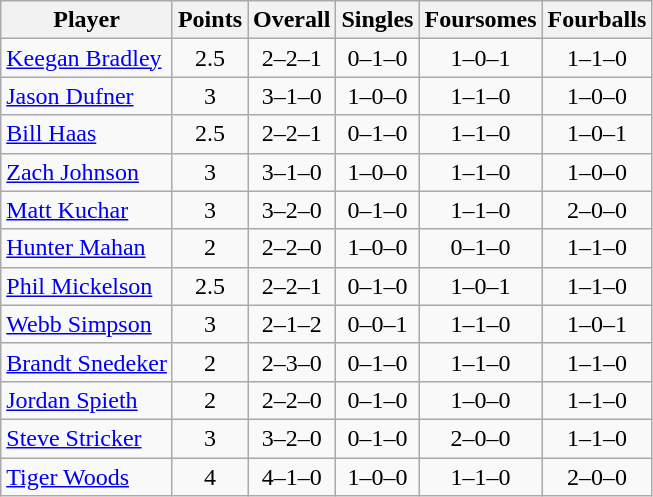<table class="wikitable sortable" style="text-align:center">
<tr>
<th>Player</th>
<th>Points</th>
<th>Overall</th>
<th>Singles</th>
<th>Foursomes</th>
<th>Fourballs</th>
</tr>
<tr>
<td align=left><a href='#'>Keegan Bradley</a></td>
<td>2.5</td>
<td>2–2–1</td>
<td>0–1–0</td>
<td>1–0–1</td>
<td>1–1–0</td>
</tr>
<tr>
<td align=left><a href='#'>Jason Dufner</a></td>
<td>3</td>
<td>3–1–0</td>
<td>1–0–0</td>
<td>1–1–0</td>
<td>1–0–0</td>
</tr>
<tr>
<td align=left><a href='#'>Bill Haas</a></td>
<td>2.5</td>
<td>2–2–1</td>
<td>0–1–0</td>
<td>1–1–0</td>
<td>1–0–1</td>
</tr>
<tr>
<td align=left><a href='#'>Zach Johnson</a></td>
<td>3</td>
<td>3–1–0</td>
<td>1–0–0</td>
<td>1–1–0</td>
<td>1–0–0</td>
</tr>
<tr>
<td align=left><a href='#'>Matt Kuchar</a></td>
<td>3</td>
<td>3–2–0</td>
<td>0–1–0</td>
<td>1–1–0</td>
<td>2–0–0</td>
</tr>
<tr>
<td align=left><a href='#'>Hunter Mahan</a></td>
<td>2</td>
<td>2–2–0</td>
<td>1–0–0</td>
<td>0–1–0</td>
<td>1–1–0</td>
</tr>
<tr>
<td align=left><a href='#'>Phil Mickelson</a></td>
<td>2.5</td>
<td>2–2–1</td>
<td>0–1–0</td>
<td>1–0–1</td>
<td>1–1–0</td>
</tr>
<tr>
<td align=left><a href='#'>Webb Simpson</a></td>
<td>3</td>
<td>2–1–2</td>
<td>0–0–1</td>
<td>1–1–0</td>
<td>1–0–1</td>
</tr>
<tr>
<td align=left><a href='#'>Brandt Snedeker</a></td>
<td>2</td>
<td>2–3–0</td>
<td>0–1–0</td>
<td>1–1–0</td>
<td>1–1–0</td>
</tr>
<tr>
<td align=left><a href='#'>Jordan Spieth</a></td>
<td>2</td>
<td>2–2–0</td>
<td>0–1–0</td>
<td>1–0–0</td>
<td>1–1–0</td>
</tr>
<tr>
<td align=left><a href='#'>Steve Stricker</a></td>
<td>3</td>
<td>3–2–0</td>
<td>0–1–0</td>
<td>2–0–0</td>
<td>1–1–0</td>
</tr>
<tr>
<td align=left><a href='#'>Tiger Woods</a></td>
<td>4</td>
<td>4–1–0</td>
<td>1–0–0</td>
<td>1–1–0</td>
<td>2–0–0</td>
</tr>
</table>
